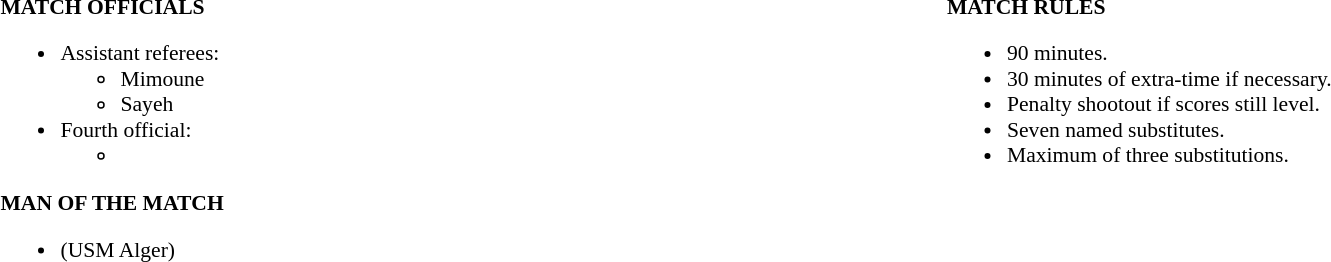<table width=100% style="font-size: 90%">
<tr>
<td width=50% valign=top><br><strong>MATCH OFFICIALS</strong><ul><li>Assistant referees:<ul><li>Mimoune</li><li>Sayeh</li></ul></li><li>Fourth official:<ul><li></li></ul></li></ul><strong>MAN OF THE MATCH</strong><ul><li>  (USM Alger)</li></ul></td>
<td style="width:50%; vertical-align:top;"><br><strong>MATCH RULES</strong><ul><li>90 minutes.</li><li>30 minutes of extra-time if necessary.</li><li>Penalty shootout if scores still level.</li><li>Seven named substitutes.</li><li>Maximum of three substitutions.</li></ul></td>
</tr>
</table>
